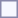<table style="border:1px solid #8888aa; background-color:#f7f8ff; padding:5px; font-size:95%; margin: 0px 12px 12px 0px;">
<tr bgcolor="#CCCCCC">
</tr>
</table>
